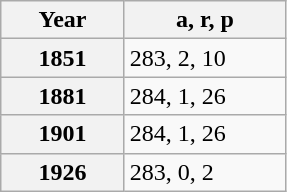<table class="wikitable" style="margin:0 0 0 3em; border:1px solid darkgrey;">
<tr>
<th style="width:75px;">Year</th>
<th style="width:100px;">a, r, p</th>
</tr>
<tr>
<th>1851</th>
<td>283, 2, 10 </td>
</tr>
<tr>
<th>1881</th>
<td>284, 1, 26 </td>
</tr>
<tr>
<th>1901</th>
<td>284, 1, 26 </td>
</tr>
<tr>
<th>1926</th>
<td>283, 0, 2 </td>
</tr>
</table>
